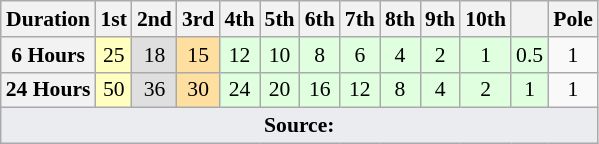<table class="wikitable" style="font-size:90%; text-align:center;">
<tr>
<th>Duration</th>
<th>1st</th>
<th>2nd</th>
<th>3rd</th>
<th>4th</th>
<th>5th</th>
<th>6th</th>
<th>7th</th>
<th>8th</th>
<th>9th</th>
<th>10th</th>
<th></th>
<th>Pole</th>
</tr>
<tr>
<th>6 Hours</th>
<td style="background:#ffffbf;">25</td>
<td style="background:#dfdfdf;">18</td>
<td style="background:#ffdf9f;">15</td>
<td style="background:#dfffdf;">12</td>
<td style="background:#dfffdf;">10</td>
<td style="background:#dfffdf;">8</td>
<td style="background:#dfffdf;">6</td>
<td style="background:#dfffdf;">4</td>
<td style="background:#dfffdf;">2</td>
<td style="background:#dfffdf;">1</td>
<td style="background:#dfffdf;">0.5</td>
<td>1</td>
</tr>
<tr>
<th>24 Hours</th>
<td style="background:#ffffbf;">50</td>
<td style="background:#dfdfdf;">36</td>
<td style="background:#ffdf9f;">30</td>
<td style="background:#dfffdf;">24</td>
<td style="background:#dfffdf;">20</td>
<td style="background:#dfffdf;">16</td>
<td style="background:#dfffdf;">12</td>
<td style="background:#dfffdf;">8</td>
<td style="background:#dfffdf;">4</td>
<td style="background:#dfffdf;">2</td>
<td style="background:#dfffdf;">1</td>
<td>1</td>
</tr>
<tr class="sortbottom">
<td colspan="13" style="background-color:#EAECF0;text-align:center"><strong>Source:</strong></td>
</tr>
</table>
